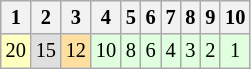<table class="wikitable" style="font-size: 85%;">
<tr>
<th>1</th>
<th>2</th>
<th>3</th>
<th>4</th>
<th>5</th>
<th>6</th>
<th>7</th>
<th>8</th>
<th>9</th>
<th>10</th>
</tr>
<tr align="center">
<td style="background:#FFFFBF;">20</td>
<td style="background:#DFDFDF;">15</td>
<td style="background:#FFDF9F;">12</td>
<td style="background:#DFFFDF;">10</td>
<td style="background:#DFFFDF;">8</td>
<td style="background:#DFFFDF;">6</td>
<td style="background:#DFFFDF;">4</td>
<td style="background:#DFFFDF;">3</td>
<td style="background:#DFFFDF;">2</td>
<td style="background:#DFFFDF;">1</td>
</tr>
</table>
